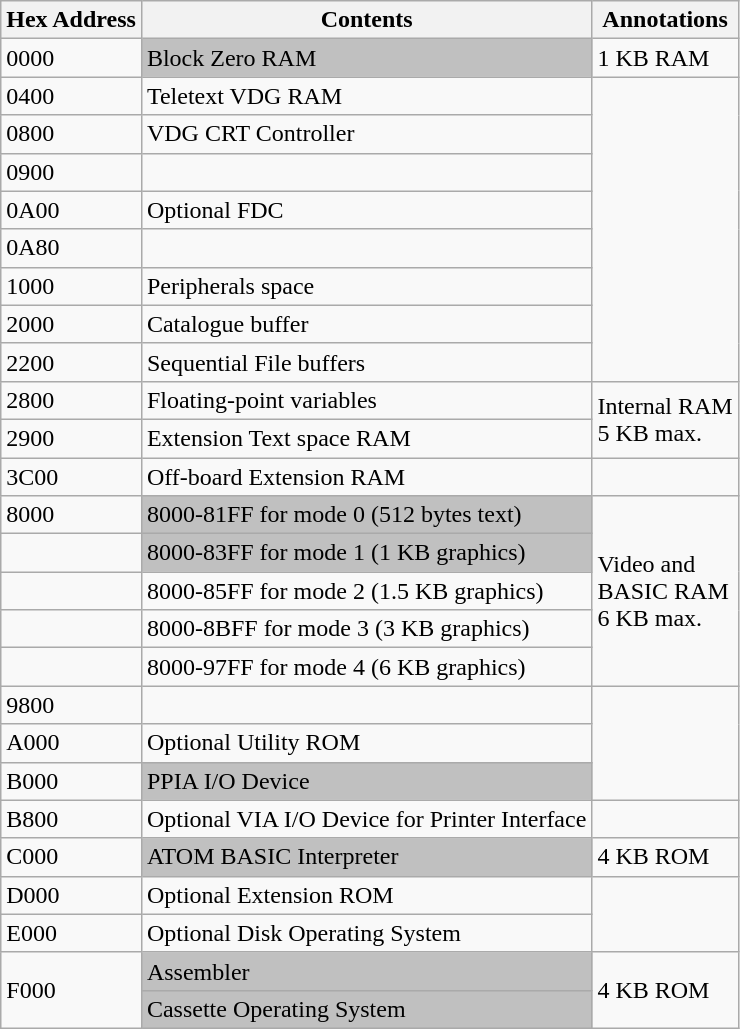<table class="wikitable" border="1">
<tr>
<th>Hex Address</th>
<th>Contents</th>
<th>Annotations</th>
</tr>
<tr>
<td>0000</td>
<td style="background:silver">Block Zero RAM</td>
<td>1 KB RAM</td>
</tr>
<tr>
<td>0400</td>
<td>Teletext VDG RAM</td>
<td rowspan ="8"></td>
</tr>
<tr>
<td>0800</td>
<td>VDG CRT Controller</td>
</tr>
<tr>
<td>0900</td>
</tr>
<tr>
<td>0A00</td>
<td>Optional FDC</td>
</tr>
<tr>
<td>0A80</td>
</tr>
<tr>
<td>1000</td>
<td>Peripherals space</td>
</tr>
<tr>
<td>2000</td>
<td>Catalogue buffer</td>
</tr>
<tr>
<td>2200</td>
<td>Sequential File buffers</td>
</tr>
<tr>
<td>2800</td>
<td>Floating-point variables</td>
<td rowspan="2">Internal RAM<br>5 KB max.</td>
</tr>
<tr>
<td>2900</td>
<td>Extension Text space RAM</td>
</tr>
<tr>
<td>3C00</td>
<td>Off-board Extension RAM</td>
</tr>
<tr>
<td>8000</td>
<td style="background:silver">8000-81FF for mode 0 (512 bytes text)</td>
<td rowspan="5">Video and<br>BASIC RAM<br>6 KB max.</td>
</tr>
<tr>
<td></td>
<td style="background:silver">8000-83FF for mode 1 (1 KB graphics)</td>
</tr>
<tr>
<td></td>
<td>8000-85FF for mode 2 (1.5 KB graphics)</td>
</tr>
<tr>
<td></td>
<td>8000-8BFF for mode 3 (3 KB graphics)</td>
</tr>
<tr>
<td></td>
<td>8000-97FF for mode 4 (6 KB graphics)</td>
</tr>
<tr>
<td>9800</td>
<td></td>
<td rowspan="3"></td>
</tr>
<tr>
<td>A000</td>
<td>Optional Utility ROM</td>
</tr>
<tr>
<td>B000</td>
<td style="background:silver">PPIA I/O Device</td>
</tr>
<tr>
<td>B800</td>
<td>Optional VIA I/O Device for Printer Interface</td>
</tr>
<tr>
<td>C000</td>
<td style="background:silver">ATOM BASIC Interpreter</td>
<td>4 KB ROM</td>
</tr>
<tr>
<td>D000</td>
<td>Optional Extension ROM</td>
<td rowspan="2"></td>
</tr>
<tr>
<td>E000</td>
<td>Optional Disk Operating System</td>
</tr>
<tr>
<td rowspan="2">F000</td>
<td style="background:silver">Assembler</td>
<td rowspan="2">4 KB ROM</td>
</tr>
<tr>
<td style="background:silver">Cassette Operating System</td>
</tr>
</table>
